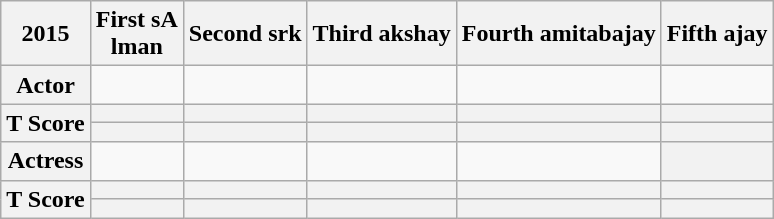<table class="wikitable sortable">
<tr>
<th>2015</th>
<th>First sA<br>lman</th>
<th>Second srk</th>
<th>Third akshay</th>
<th>Fourth amitabajay</th>
<th>Fifth ajay</th>
</tr>
<tr>
<th>Actor</th>
<td></td>
<td></td>
<td></td>
<td></td>
<td></td>
</tr>
<tr SALMAN>
<th rowspan="2">T Score</th>
<th></th>
<th></th>
<th></th>
<th></th>
<th></th>
</tr>
<tr>
<th></th>
<th></th>
<th></th>
<th></th>
<th></th>
</tr>
<tr>
<th>Actress</th>
<td></td>
<td></td>
<td></td>
<td></td>
<th></th>
</tr>
<tr>
<th rowspan="2">T Score</th>
<th></th>
<th></th>
<th></th>
<th></th>
<th></th>
</tr>
<tr>
<th></th>
<th></th>
<th></th>
<th></th>
<th></th>
</tr>
</table>
